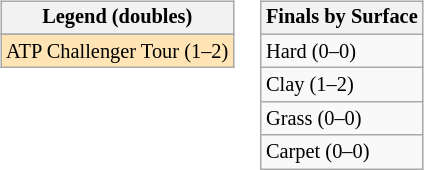<table>
<tr valign=top>
<td><br><table class=wikitable style=font-size:85%>
<tr>
<th>Legend (doubles)</th>
</tr>
<tr bgcolor=e5d1cb>
</tr>
<tr bgcolor=moccasin>
<td>ATP Challenger Tour (1–2)</td>
</tr>
</table>
</td>
<td><br><table class=wikitable style=font-size:85%>
<tr>
<th>Finals by Surface</th>
</tr>
<tr>
<td>Hard (0–0)</td>
</tr>
<tr>
<td>Clay (1–2)</td>
</tr>
<tr>
<td>Grass (0–0)</td>
</tr>
<tr>
<td>Carpet (0–0)</td>
</tr>
</table>
</td>
</tr>
</table>
